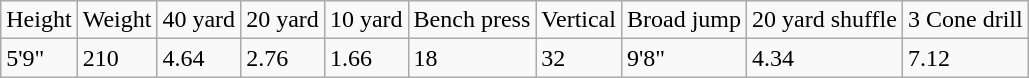<table class="wikitable">
<tr>
<td>Height</td>
<td>Weight</td>
<td>40 yard</td>
<td>20 yard</td>
<td>10 yard</td>
<td>Bench press</td>
<td>Vertical</td>
<td>Broad jump</td>
<td>20 yard shuffle</td>
<td>3 Cone drill</td>
</tr>
<tr>
<td>5'9"</td>
<td>210</td>
<td>4.64</td>
<td>2.76</td>
<td>1.66</td>
<td>18</td>
<td>32</td>
<td>9'8"</td>
<td>4.34</td>
<td>7.12</td>
</tr>
</table>
